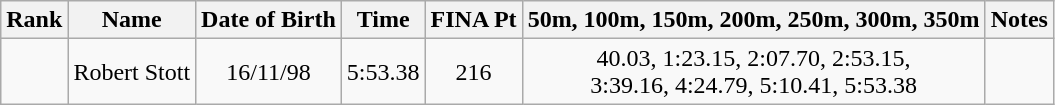<table class="wikitable sortable" style="text-align:center">
<tr>
<th>Rank</th>
<th>Name</th>
<th>Date of Birth</th>
<th>Time</th>
<th>FINA Pt</th>
<th>50m, 100m, 150m, 200m, 250m, 300m, 350m</th>
<th>Notes</th>
</tr>
<tr>
<td></td>
<td align=left> Robert Stott</td>
<td>16/11/98</td>
<td>5:53.38</td>
<td>216</td>
<td>40.03, 1:23.15, 2:07.70, 2:53.15,<br>3:39.16, 4:24.79, 5:10.41, 5:53.38</td>
<td></td>
</tr>
</table>
